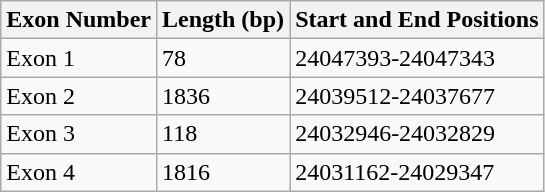<table class="wikitable">
<tr>
<th>Exon Number</th>
<th>Length (bp)</th>
<th>Start and End Positions</th>
</tr>
<tr>
<td>Exon 1</td>
<td>78</td>
<td>24047393-24047343</td>
</tr>
<tr>
<td>Exon 2</td>
<td>1836</td>
<td>24039512-24037677</td>
</tr>
<tr>
<td>Exon 3</td>
<td>118</td>
<td>24032946-24032829</td>
</tr>
<tr>
<td>Exon 4</td>
<td>1816</td>
<td>24031162-24029347</td>
</tr>
</table>
